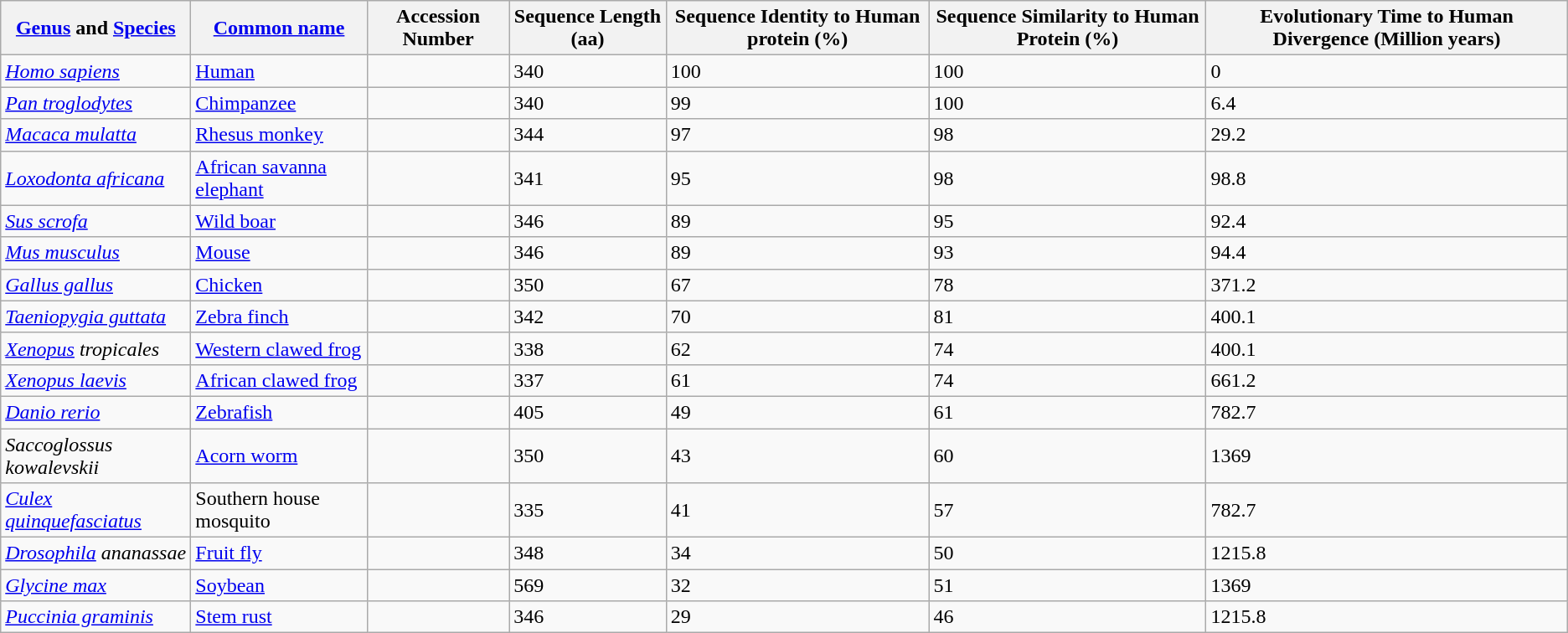<table class="wikitable">
<tr>
<th><a href='#'>Genus</a> and <a href='#'>Species</a></th>
<th><a href='#'>Common name</a></th>
<th>Accession Number</th>
<th>Sequence Length (aa)</th>
<th>Sequence Identity to Human protein (%)</th>
<th>Sequence Similarity to Human Protein (%)</th>
<th>Evolutionary Time to Human Divergence (Million years)</th>
</tr>
<tr>
<td><em><a href='#'>Homo sapiens</a></em></td>
<td><a href='#'>Human</a></td>
<td></td>
<td>340</td>
<td>100</td>
<td>100</td>
<td>0</td>
</tr>
<tr>
<td><em><a href='#'>Pan troglodytes</a></em></td>
<td><a href='#'>Chimpanzee</a></td>
<td></td>
<td>340</td>
<td>99</td>
<td>100</td>
<td>6.4</td>
</tr>
<tr>
<td><em><a href='#'>Macaca mulatta</a></em></td>
<td><a href='#'>Rhesus monkey</a></td>
<td></td>
<td>344</td>
<td>97</td>
<td>98</td>
<td>29.2</td>
</tr>
<tr>
<td><em><a href='#'>Loxodonta africana</a></em></td>
<td><a href='#'>African savanna elephant</a></td>
<td></td>
<td>341</td>
<td>95</td>
<td>98</td>
<td>98.8</td>
</tr>
<tr>
<td><em><a href='#'>Sus scrofa</a></em></td>
<td><a href='#'>Wild boar</a></td>
<td></td>
<td>346</td>
<td>89</td>
<td>95</td>
<td>92.4</td>
</tr>
<tr>
<td><em><a href='#'>Mus musculus</a></em></td>
<td><a href='#'>Mouse</a></td>
<td></td>
<td>346</td>
<td>89</td>
<td>93</td>
<td>94.4</td>
</tr>
<tr>
<td><em><a href='#'>Gallus gallus</a></em></td>
<td><a href='#'>Chicken</a></td>
<td></td>
<td>350</td>
<td>67</td>
<td>78</td>
<td>371.2</td>
</tr>
<tr>
<td><em><a href='#'>Taeniopygia guttata</a></em></td>
<td><a href='#'>Zebra finch</a></td>
<td></td>
<td>342</td>
<td>70</td>
<td>81</td>
<td>400.1</td>
</tr>
<tr>
<td><em><a href='#'>Xenopus</a> tropicales</em></td>
<td><a href='#'>Western clawed frog</a></td>
<td></td>
<td>338</td>
<td>62</td>
<td>74</td>
<td>400.1</td>
</tr>
<tr>
<td><em><a href='#'>Xenopus laevis</a></em></td>
<td><a href='#'>African clawed frog</a></td>
<td></td>
<td>337</td>
<td>61</td>
<td>74</td>
<td>661.2</td>
</tr>
<tr>
<td><em><a href='#'>Danio rerio</a></em></td>
<td><a href='#'>Zebrafish</a></td>
<td></td>
<td>405</td>
<td>49</td>
<td>61</td>
<td>782.7</td>
</tr>
<tr>
<td><em>Saccoglossus kowalevskii</em></td>
<td><a href='#'>Acorn worm</a></td>
<td></td>
<td>350</td>
<td>43</td>
<td>60</td>
<td>1369</td>
</tr>
<tr>
<td><em><a href='#'>Culex quinquefasciatus</a></em></td>
<td>Southern house mosquito</td>
<td></td>
<td>335</td>
<td>41</td>
<td>57</td>
<td>782.7</td>
</tr>
<tr>
<td><em><a href='#'>Drosophila</a> ananassae</em></td>
<td><a href='#'>Fruit fly</a></td>
<td></td>
<td>348</td>
<td>34</td>
<td>50</td>
<td>1215.8</td>
</tr>
<tr>
<td><em><a href='#'>Glycine max</a></em></td>
<td><a href='#'>Soybean</a></td>
<td></td>
<td>569</td>
<td>32</td>
<td>51</td>
<td>1369</td>
</tr>
<tr>
<td><em><a href='#'>Puccinia graminis</a></em></td>
<td><a href='#'>Stem rust</a></td>
<td></td>
<td>346</td>
<td>29</td>
<td>46</td>
<td>1215.8</td>
</tr>
</table>
